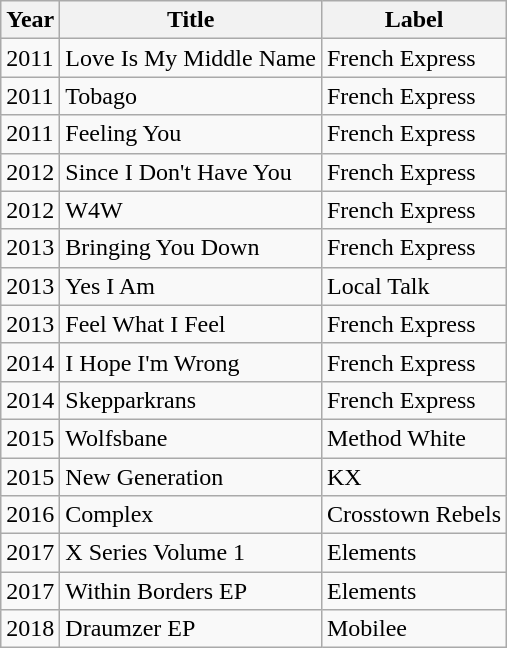<table class="wikitable">
<tr>
<th>Year</th>
<th>Title</th>
<th>Label</th>
</tr>
<tr>
<td>2011</td>
<td>Love Is My Middle Name</td>
<td>French Express</td>
</tr>
<tr>
<td>2011</td>
<td>Tobago</td>
<td>French Express</td>
</tr>
<tr>
<td>2011</td>
<td>Feeling You</td>
<td>French Express</td>
</tr>
<tr>
<td>2012</td>
<td>Since I Don't Have You</td>
<td>French Express</td>
</tr>
<tr>
<td>2012</td>
<td>W4W</td>
<td>French Express</td>
</tr>
<tr>
<td>2013</td>
<td>Bringing You Down</td>
<td>French Express</td>
</tr>
<tr>
<td>2013</td>
<td>Yes I Am </td>
<td>Local Talk</td>
</tr>
<tr>
<td>2013</td>
<td>Feel What I Feel</td>
<td>French Express</td>
</tr>
<tr>
<td>2014</td>
<td>I Hope I'm Wrong</td>
<td>French Express</td>
</tr>
<tr>
<td>2014</td>
<td>Skepparkrans</td>
<td>French Express</td>
</tr>
<tr>
<td>2015</td>
<td>Wolfsbane</td>
<td>Method White</td>
</tr>
<tr>
<td>2015</td>
<td>New Generation</td>
<td>KX</td>
</tr>
<tr>
<td>2016</td>
<td>Complex</td>
<td>Crosstown Rebels</td>
</tr>
<tr>
<td>2017</td>
<td>X Series Volume 1</td>
<td>Elements</td>
</tr>
<tr>
<td>2017</td>
<td>Within Borders EP</td>
<td>Elements</td>
</tr>
<tr>
<td>2018</td>
<td>Draumzer EP</td>
<td>Mobilee</td>
</tr>
</table>
